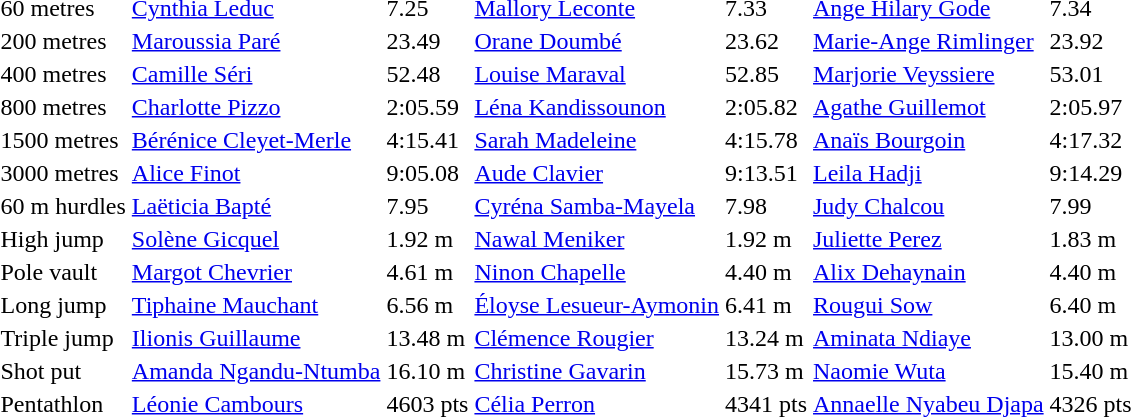<table>
<tr>
<td>60 metres</td>
<td><a href='#'>Cynthia Leduc</a></td>
<td>7.25</td>
<td><a href='#'>Mallory Leconte</a></td>
<td>7.33</td>
<td><a href='#'>Ange Hilary Gode</a></td>
<td>7.34 </td>
</tr>
<tr>
<td>200 metres</td>
<td><a href='#'>Maroussia Paré</a></td>
<td>23.49</td>
<td><a href='#'>Orane Doumbé</a></td>
<td>23.62 </td>
<td><a href='#'>Marie-Ange Rimlinger</a></td>
<td>23.92</td>
</tr>
<tr>
<td>400 metres</td>
<td><a href='#'>Camille Séri</a></td>
<td>52.48 </td>
<td><a href='#'>Louise Maraval</a></td>
<td>52.85 </td>
<td><a href='#'>Marjorie Veyssiere</a></td>
<td>53.01 </td>
</tr>
<tr>
<td>800 metres</td>
<td><a href='#'>Charlotte Pizzo</a></td>
<td>2:05.59</td>
<td><a href='#'>Léna Kandissounon</a></td>
<td>2:05.82</td>
<td><a href='#'>Agathe Guillemot</a></td>
<td>2:05.97</td>
</tr>
<tr>
<td>1500 metres</td>
<td><a href='#'>Bérénice Cleyet-Merle</a></td>
<td>4:15.41</td>
<td><a href='#'>Sarah Madeleine</a></td>
<td>4:15.78</td>
<td><a href='#'>Anaïs Bourgoin</a></td>
<td>4:17.32 </td>
</tr>
<tr>
<td>3000 metres</td>
<td><a href='#'>Alice Finot</a></td>
<td>9:05.08</td>
<td><a href='#'>Aude Clavier</a></td>
<td>9:13.51</td>
<td><a href='#'>Leila Hadji</a></td>
<td>9:14.29</td>
</tr>
<tr>
<td>60 m hurdles</td>
<td><a href='#'>Laëticia Bapté</a></td>
<td>7.95</td>
<td><a href='#'>Cyréna Samba-Mayela</a></td>
<td>7.98</td>
<td><a href='#'>Judy Chalcou</a></td>
<td>7.99 </td>
</tr>
<tr>
<td>High jump</td>
<td><a href='#'>Solène Gicquel</a></td>
<td>1.92 m </td>
<td><a href='#'>Nawal Meniker</a></td>
<td>1.92 m </td>
<td><a href='#'>Juliette Perez</a></td>
<td>1.83 m</td>
</tr>
<tr>
<td>Pole vault</td>
<td><a href='#'>Margot Chevrier</a></td>
<td>4.61 m</td>
<td><a href='#'>Ninon Chapelle</a></td>
<td>4.40 m</td>
<td><a href='#'>Alix Dehaynain</a></td>
<td>4.40 m</td>
</tr>
<tr>
<td>Long jump</td>
<td><a href='#'>Tiphaine Mauchant</a></td>
<td>6.56 m</td>
<td><a href='#'>Éloyse Lesueur-Aymonin</a></td>
<td>6.41 m</td>
<td><a href='#'>Rougui Sow</a></td>
<td>6.40 m</td>
</tr>
<tr>
<td>Triple jump</td>
<td><a href='#'>Ilionis Guillaume</a></td>
<td>13.48 m</td>
<td><a href='#'>Clémence Rougier</a></td>
<td>13.24 m</td>
<td><a href='#'>Aminata Ndiaye</a></td>
<td>13.00 m</td>
</tr>
<tr>
<td>Shot put</td>
<td><a href='#'>Amanda Ngandu-Ntumba</a></td>
<td>16.10 m</td>
<td><a href='#'>Christine Gavarin</a></td>
<td>15.73 m </td>
<td><a href='#'>Naomie Wuta</a></td>
<td>15.40 m </td>
</tr>
<tr>
<td>Pentathlon</td>
<td><a href='#'>Léonie Cambours</a></td>
<td>4603 pts </td>
<td><a href='#'>Célia Perron</a></td>
<td>4341 pts</td>
<td><a href='#'>Annaelle Nyabeu Djapa</a></td>
<td>4326 pts</td>
</tr>
</table>
